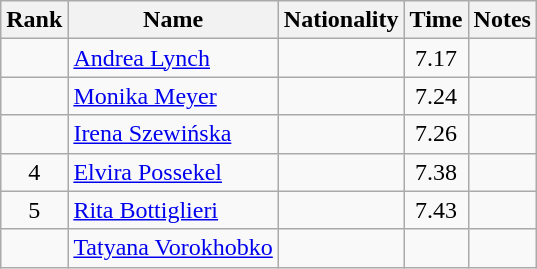<table class="wikitable sortable" style="text-align:center">
<tr>
<th>Rank</th>
<th>Name</th>
<th>Nationality</th>
<th>Time</th>
<th>Notes</th>
</tr>
<tr>
<td></td>
<td align="left"><a href='#'>Andrea Lynch</a></td>
<td align=left></td>
<td>7.17</td>
<td></td>
</tr>
<tr>
<td></td>
<td align="left"><a href='#'>Monika Meyer</a></td>
<td align=left></td>
<td>7.24</td>
<td></td>
</tr>
<tr>
<td></td>
<td align="left"><a href='#'>Irena Szewińska</a></td>
<td align=left></td>
<td>7.26</td>
<td></td>
</tr>
<tr>
<td>4</td>
<td align="left"><a href='#'>Elvira Possekel</a></td>
<td align=left></td>
<td>7.38</td>
<td></td>
</tr>
<tr>
<td>5</td>
<td align="left"><a href='#'>Rita Bottiglieri</a></td>
<td align=left></td>
<td>7.43</td>
<td></td>
</tr>
<tr>
<td></td>
<td align="left"><a href='#'>Tatyana Vorokhobko</a></td>
<td align=left></td>
<td></td>
<td></td>
</tr>
</table>
